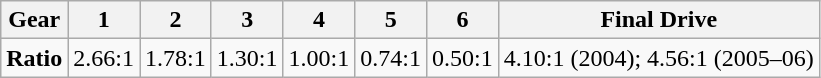<table class=wikitable>
<tr>
<th>Gear</th>
<th>1</th>
<th>2</th>
<th>3</th>
<th>4</th>
<th>5</th>
<th>6</th>
<th>Final Drive</th>
</tr>
<tr>
<td><strong>Ratio</strong></td>
<td>2.66:1</td>
<td>1.78:1</td>
<td>1.30:1</td>
<td>1.00:1</td>
<td>0.74:1</td>
<td>0.50:1</td>
<td>4.10:1 (2004); 4.56:1 (2005–06)</td>
</tr>
</table>
